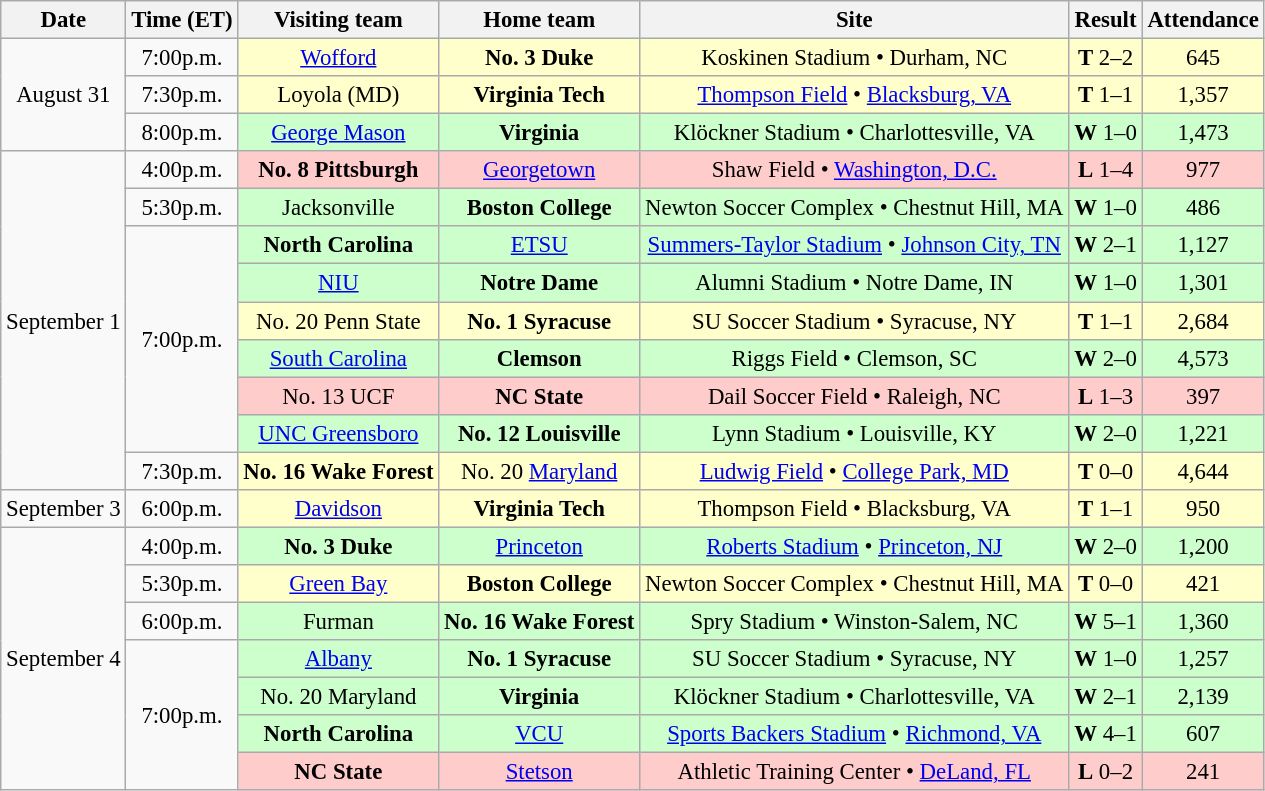<table class="wikitable" style="font-size:95%; text-align: center;">
<tr>
<th>Date</th>
<th>Time (ET)</th>
<th>Visiting team</th>
<th>Home team</th>
<th>Site</th>
<th>Result</th>
<th>Attendance</th>
</tr>
<tr>
<td rowspan=3>August 31</td>
<td>7:00p.m.</td>
<td style="background:#ffc;"><a href='#'>Wofford</a></td>
<td style="background:#ffc;"><strong>No. 3 Duke</strong></td>
<td style="background:#ffc;">Koskinen Stadium • Durham, NC</td>
<td style="background:#ffc;"><strong>T</strong> 2–2</td>
<td style="background:#ffc;">645</td>
</tr>
<tr>
<td>7:30p.m.</td>
<td style="background:#ffc;">Loyola (MD)</td>
<td style="background:#ffc;"><strong>Virginia Tech</strong></td>
<td style="background:#ffc;"><a href='#'>Thompson Field</a> • <a href='#'>Blacksburg, VA</a></td>
<td style="background:#ffc;"><strong>T</strong> 1–1</td>
<td style="background:#ffc;">1,357</td>
</tr>
<tr>
<td>8:00p.m.</td>
<td style="background:#cfc;"><a href='#'>George Mason</a></td>
<td style="background:#cfc;"><strong>Virginia</strong></td>
<td style="background:#cfc;">Klöckner Stadium • Charlottesville, VA</td>
<td style="background:#cfc;"><strong>W</strong> 1–0</td>
<td style="background:#cfc;">1,473</td>
</tr>
<tr>
<td rowspan=9>September 1</td>
<td>4:00p.m.</td>
<td style="background:#fcc;"><strong>No. 8 Pittsburgh</strong></td>
<td style="background:#fcc;"><a href='#'>Georgetown</a></td>
<td style="background:#fcc;">Shaw Field • <a href='#'>Washington, D.C.</a></td>
<td style="background:#fcc;"><strong>L</strong> 1–4</td>
<td style="background:#fcc;">977</td>
</tr>
<tr>
<td>5:30p.m.</td>
<td style="background:#cfc;">Jacksonville</td>
<td style="background:#cfc;"><strong>Boston College</strong></td>
<td style="background:#cfc;">Newton Soccer Complex • Chestnut Hill, MA</td>
<td style="background:#cfc;"><strong>W</strong> 1–0</td>
<td style="background:#cfc;">486</td>
</tr>
<tr>
<td rowspan=6>7:00p.m.</td>
<td style="background:#cfc;"><strong>North Carolina</strong></td>
<td style="background:#cfc;"><a href='#'>ETSU</a></td>
<td style="background:#cfc;"><a href='#'>Summers-Taylor Stadium</a> • <a href='#'>Johnson City, TN</a></td>
<td style="background:#cfc;"><strong>W</strong> 2–1</td>
<td style="background:#cfc;">1,127</td>
</tr>
<tr>
<td style="background:#cfc;"><a href='#'>NIU</a></td>
<td style="background:#cfc;"><strong>Notre Dame</strong></td>
<td style="background:#cfc;">Alumni Stadium • Notre Dame, IN</td>
<td style="background:#cfc;"><strong>W</strong> 1–0</td>
<td style="background:#cfc;">1,301</td>
</tr>
<tr>
<td style="background:#ffc;">No. 20 Penn State</td>
<td style="background:#ffc;"><strong>No. 1 Syracuse</strong></td>
<td style="background:#ffc;">SU Soccer Stadium • Syracuse, NY</td>
<td style="background:#ffc;"><strong>T</strong> 1–1</td>
<td style="background:#ffc;">2,684</td>
</tr>
<tr>
<td style="background:#cfc;"><a href='#'>South Carolina</a></td>
<td style="background:#cfc;"><strong>Clemson</strong></td>
<td style="background:#cfc;">Riggs Field • Clemson, SC</td>
<td style="background:#cfc;"><strong>W</strong> 2–0</td>
<td style="background:#cfc;">4,573</td>
</tr>
<tr>
<td style="background:#fcc;">No. 13 UCF</td>
<td style="background:#fcc;"><strong>NC State</strong></td>
<td style="background:#fcc;">Dail Soccer Field • Raleigh, NC</td>
<td style="background:#fcc;"><strong>L</strong> 1–3</td>
<td style="background:#fcc;">397</td>
</tr>
<tr>
<td style="background:#cfc;"><a href='#'>UNC Greensboro</a></td>
<td style="background:#cfc;"><strong>No. 12 Louisville</strong></td>
<td style="background:#cfc;">Lynn Stadium • Louisville, KY</td>
<td style="background:#cfc;"><strong>W</strong> 2–0</td>
<td style="background:#cfc;">1,221</td>
</tr>
<tr>
<td>7:30p.m.</td>
<td style="background:#ffc;"><strong>No. 16 Wake Forest</strong></td>
<td style="background:#ffc;">No. 20 <a href='#'>Maryland</a></td>
<td style="background:#ffc;"><a href='#'>Ludwig Field</a> • <a href='#'>College Park, MD</a></td>
<td style="background:#ffc;"><strong>T</strong> 0–0</td>
<td style="background:#ffc;">4,644</td>
</tr>
<tr>
<td>September 3</td>
<td>6:00p.m.</td>
<td style="background:#ffc;"><a href='#'>Davidson</a></td>
<td style="background:#ffc;"><strong>Virginia Tech</strong></td>
<td style="background:#ffc;">Thompson Field • Blacksburg, VA</td>
<td style="background:#ffc;"><strong>T</strong> 1–1</td>
<td style="background:#ffc;">950</td>
</tr>
<tr>
<td rowspan=7>September 4</td>
<td>4:00p.m.</td>
<td style="background:#cfc;"><strong>No. 3 Duke</strong></td>
<td style="background:#cfc;"><a href='#'>Princeton</a></td>
<td style="background:#cfc;"><a href='#'>Roberts Stadium</a> • <a href='#'>Princeton, NJ</a></td>
<td style="background:#cfc;"><strong>W</strong> 2–0</td>
<td style="background:#cfc;">1,200</td>
</tr>
<tr>
<td>5:30p.m.</td>
<td style="background:#ffc;"><a href='#'>Green Bay</a></td>
<td style="background:#ffc;"><strong>Boston College</strong></td>
<td style="background:#ffc;">Newton Soccer Complex • Chestnut Hill, MA</td>
<td style="background:#ffc;"><strong>T</strong> 0–0</td>
<td style="background:#ffc;">421</td>
</tr>
<tr>
<td>6:00p.m.</td>
<td style="background:#cfc;">Furman</td>
<td style="background:#cfc;"><strong>No. 16 Wake Forest</strong></td>
<td style="background:#cfc;">Spry Stadium • Winston-Salem, NC</td>
<td style="background:#cfc;"><strong>W</strong> 5–1</td>
<td style="background:#cfc;">1,360</td>
</tr>
<tr>
<td rowspan=4>7:00p.m.</td>
<td style="background:#cfc;"><a href='#'>Albany</a></td>
<td style="background:#cfc;"><strong>No. 1 Syracuse</strong></td>
<td style="background:#cfc;">SU Soccer Stadium • Syracuse, NY</td>
<td style="background:#cfc;"><strong>W</strong> 1–0</td>
<td style="background:#cfc;">1,257</td>
</tr>
<tr>
<td style="background:#cfc;">No. 20 Maryland</td>
<td style="background:#cfc;"><strong>Virginia</strong></td>
<td style="background:#cfc;">Klöckner Stadium • Charlottesville, VA</td>
<td style="background:#cfc;"><strong>W</strong> 2–1</td>
<td style="background:#cfc;">2,139</td>
</tr>
<tr>
<td style="background:#cfc;"><strong>North Carolina</strong></td>
<td style="background:#cfc;"><a href='#'>VCU</a></td>
<td style="background:#cfc;"><a href='#'>Sports Backers Stadium</a> • <a href='#'>Richmond, VA</a></td>
<td style="background:#cfc;"><strong>W</strong> 4–1</td>
<td style="background:#cfc;">607</td>
</tr>
<tr>
<td style="background:#fcc;"><strong>NC State</strong></td>
<td style="background:#fcc;"><a href='#'>Stetson</a></td>
<td style="background:#fcc;">Athletic Training Center • <a href='#'>DeLand, FL</a></td>
<td style="background:#fcc;"><strong>L</strong> 0–2</td>
<td style="background:#fcc;">241</td>
</tr>
</table>
